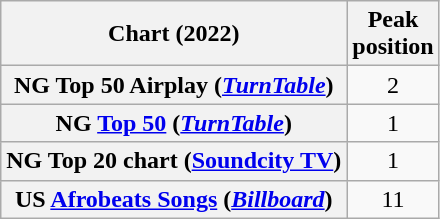<table class="wikitable plainrowheaders sortable" style="text-align:center;">
<tr>
<th scope="col">Chart (2022)</th>
<th scope="col">Peak<br>position</th>
</tr>
<tr>
<th scope="row">NG Top 50 Airplay (<em><a href='#'>TurnTable</a></em>)</th>
<td align=center>2</td>
</tr>
<tr>
<th scope="row">NG <a href='#'>Top 50</a> (<em><a href='#'>TurnTable</a></em>)</th>
<td>1</td>
</tr>
<tr>
<th scope="row">NG Top 20 chart (<a href='#'>Soundcity TV</a>)</th>
<td>1</td>
</tr>
<tr>
<th scope="row">US <a href='#'>Afrobeats Songs</a> (<em><a href='#'>Billboard</a></em>)</th>
<td>11</td>
</tr>
</table>
